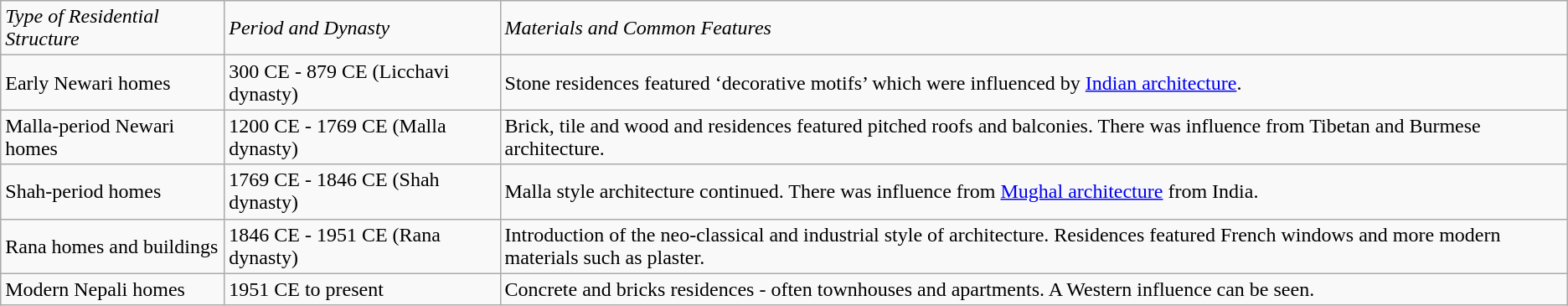<table class="wikitable">
<tr>
<td><em>Type of Residential Structure</em></td>
<td><em>Period and Dynasty</em></td>
<td><em>Materials and Common Features</em></td>
</tr>
<tr>
<td>Early Newari homes</td>
<td>300 CE - 879 CE (Licchavi dynasty)</td>
<td>Stone residences featured ‘decorative motifs’ which were influenced by <a href='#'>Indian architecture</a>.</td>
</tr>
<tr>
<td>Malla-period Newari homes</td>
<td>1200 CE - 1769 CE (Malla dynasty)</td>
<td>Brick, tile and wood and residences featured pitched roofs and balconies. There was influence from Tibetan and Burmese architecture.</td>
</tr>
<tr>
<td>Shah-period homes</td>
<td>1769 CE - 1846 CE (Shah dynasty)</td>
<td>Malla style architecture continued. There was influence from <a href='#'>Mughal architecture</a> from India.</td>
</tr>
<tr>
<td>Rana homes and buildings</td>
<td>1846 CE - 1951 CE (Rana dynasty)</td>
<td>Introduction of the neo-classical and industrial style of architecture. Residences featured French windows and more modern materials such as plaster.</td>
</tr>
<tr>
<td>Modern Nepali homes</td>
<td>1951 CE to present</td>
<td>Concrete and bricks residences - often townhouses and apartments. A Western influence can be seen.</td>
</tr>
</table>
